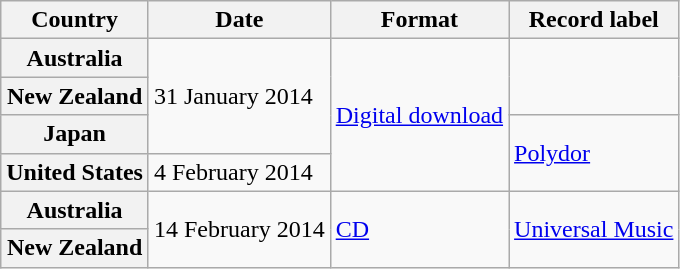<table class="wikitable plainrowheaders">
<tr>
<th scope="col">Country</th>
<th scope="col">Date</th>
<th scope="col">Format</th>
<th scope="col">Record label</th>
</tr>
<tr>
<th scope="row">Australia</th>
<td rowspan="3">31 January 2014</td>
<td rowspan="4"><a href='#'>Digital download</a></td>
<td rowspan="2"></td>
</tr>
<tr>
<th scope="row">New Zealand</th>
</tr>
<tr>
<th scope="row">Japan</th>
<td rowspan="2"><a href='#'>Polydor</a></td>
</tr>
<tr>
<th scope="row">United States</th>
<td>4 February 2014</td>
</tr>
<tr>
<th scope="row">Australia</th>
<td rowspan="2">14 February 2014</td>
<td rowspan="2"><a href='#'>CD</a></td>
<td rowspan="2"><a href='#'>Universal Music</a></td>
</tr>
<tr>
<th scope="row">New Zealand</th>
</tr>
</table>
